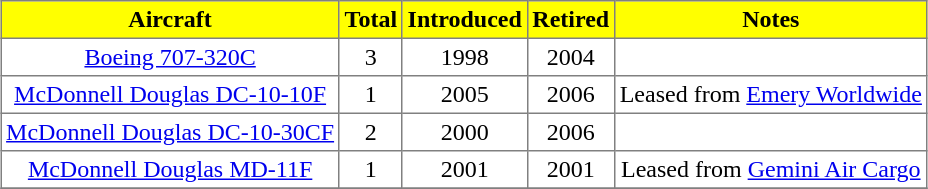<table class="toccolours" border="1" cellpadding="3" style="margin:1em auto; border-collapse:collapse;text-align:center">
<tr bgcolor=yellow>
<th>Aircraft</th>
<th>Total</th>
<th>Introduced</th>
<th>Retired</th>
<th>Notes</th>
</tr>
<tr>
<td><a href='#'>Boeing 707-320C</a></td>
<td>3</td>
<td>1998</td>
<td>2004</td>
<td></td>
</tr>
<tr>
<td><a href='#'>McDonnell Douglas DC-10-10F</a></td>
<td>1</td>
<td>2005</td>
<td>2006</td>
<td>Leased from <a href='#'>Emery Worldwide</a></td>
</tr>
<tr>
<td><a href='#'>McDonnell Douglas DC-10-30CF</a></td>
<td>2</td>
<td>2000</td>
<td>2006</td>
</tr>
<tr>
<td><a href='#'>McDonnell Douglas MD-11F</a></td>
<td>1</td>
<td>2001</td>
<td>2001</td>
<td>Leased from <a href='#'>Gemini Air Cargo</a></td>
</tr>
<tr>
</tr>
</table>
